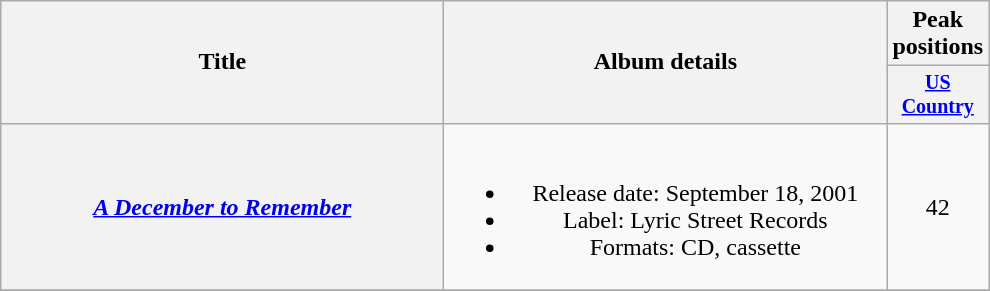<table class="wikitable plainrowheaders" style="text-align:center;">
<tr>
<th rowspan="2" style="width:18em;">Title</th>
<th rowspan="2" style="width:18em;">Album details</th>
<th colspan="1">Peak positions</th>
</tr>
<tr style="font-size:smaller;">
<th width="45"><a href='#'>US Country</a><br></th>
</tr>
<tr>
<th scope="row"><em><a href='#'>A December to Remember</a></em></th>
<td><br><ul><li>Release date: September 18, 2001</li><li>Label: Lyric Street Records</li><li>Formats: CD, cassette</li></ul></td>
<td>42</td>
</tr>
<tr>
</tr>
</table>
